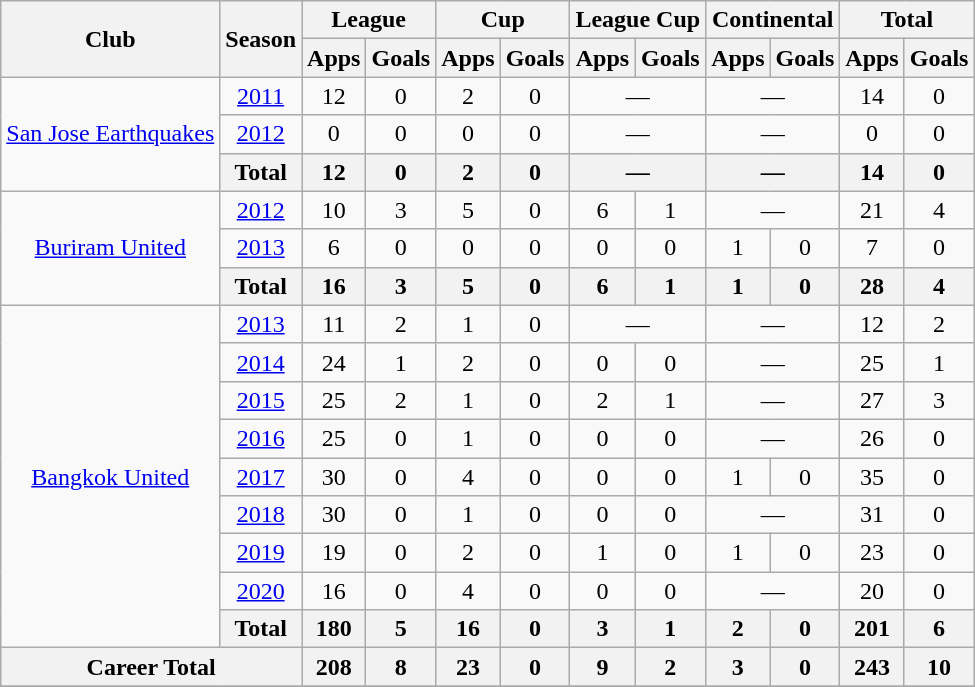<table class="wikitable" style="text-align:center">
<tr>
<th rowspan="2">Club</th>
<th rowspan="2">Season</th>
<th colspan="2">League</th>
<th colspan="2">Cup</th>
<th colspan="2">League Cup</th>
<th colspan="2">Continental</th>
<th colspan="2">Total</th>
</tr>
<tr>
<th>Apps</th>
<th>Goals</th>
<th>Apps</th>
<th>Goals</th>
<th>Apps</th>
<th>Goals</th>
<th>Apps</th>
<th>Goals</th>
<th>Apps</th>
<th>Goals</th>
</tr>
<tr>
<td rowspan="3"><a href='#'>San Jose Earthquakes</a></td>
<td><a href='#'>2011</a></td>
<td>12</td>
<td>0</td>
<td>2</td>
<td>0</td>
<td colspan="2">—</td>
<td colspan="2">—</td>
<td>14</td>
<td>0</td>
</tr>
<tr>
<td><a href='#'>2012</a></td>
<td>0</td>
<td>0</td>
<td>0</td>
<td>0</td>
<td colspan="2">—</td>
<td colspan="2">—</td>
<td>0</td>
<td>0</td>
</tr>
<tr>
<th colspan=1>Total</th>
<th>12</th>
<th>0</th>
<th>2</th>
<th>0</th>
<th colspan="2">—</th>
<th colspan="2">—</th>
<th>14</th>
<th>0</th>
</tr>
<tr>
<td rowspan="3"><a href='#'>Buriram United</a></td>
<td><a href='#'>2012</a></td>
<td>10</td>
<td>3</td>
<td>5</td>
<td>0</td>
<td>6</td>
<td>1</td>
<td colspan="2">—</td>
<td>21</td>
<td>4</td>
</tr>
<tr>
<td><a href='#'>2013</a></td>
<td>6</td>
<td>0</td>
<td>0</td>
<td>0</td>
<td>0</td>
<td>0</td>
<td>1</td>
<td>0</td>
<td>7</td>
<td>0</td>
</tr>
<tr>
<th colspan=1>Total</th>
<th>16</th>
<th>3</th>
<th>5</th>
<th>0</th>
<th>6</th>
<th>1</th>
<th>1</th>
<th>0</th>
<th>28</th>
<th>4</th>
</tr>
<tr>
<td rowspan="9"><a href='#'>Bangkok United</a></td>
<td><a href='#'>2013</a></td>
<td>11</td>
<td>2</td>
<td>1</td>
<td>0</td>
<td colspan="2">—</td>
<td colspan="2">—</td>
<td>12</td>
<td>2</td>
</tr>
<tr>
<td><a href='#'>2014</a></td>
<td>24</td>
<td>1</td>
<td>2</td>
<td>0</td>
<td>0</td>
<td>0</td>
<td colspan="2">—</td>
<td>25</td>
<td>1</td>
</tr>
<tr>
<td><a href='#'>2015</a></td>
<td>25</td>
<td>2</td>
<td>1</td>
<td>0</td>
<td>2</td>
<td>1</td>
<td colspan="2">—</td>
<td>27</td>
<td>3</td>
</tr>
<tr>
<td><a href='#'>2016</a></td>
<td>25</td>
<td>0</td>
<td>1</td>
<td>0</td>
<td>0</td>
<td>0</td>
<td colspan="2">—</td>
<td>26</td>
<td>0</td>
</tr>
<tr>
<td><a href='#'>2017</a></td>
<td>30</td>
<td>0</td>
<td>4</td>
<td>0</td>
<td>0</td>
<td>0</td>
<td>1</td>
<td>0</td>
<td>35</td>
<td>0</td>
</tr>
<tr>
<td><a href='#'>2018</a></td>
<td>30</td>
<td>0</td>
<td>1</td>
<td>0</td>
<td>0</td>
<td>0</td>
<td colspan="2">—</td>
<td>31</td>
<td>0</td>
</tr>
<tr>
<td><a href='#'>2019</a></td>
<td>19</td>
<td>0</td>
<td>2</td>
<td>0</td>
<td>1</td>
<td>0</td>
<td>1</td>
<td>0</td>
<td>23</td>
<td>0</td>
</tr>
<tr>
<td><a href='#'>2020</a></td>
<td>16</td>
<td>0</td>
<td>4</td>
<td>0</td>
<td>0</td>
<td>0</td>
<td colspan="2">—</td>
<td>20</td>
<td>0</td>
</tr>
<tr>
<th colspan="1">Total</th>
<th>180</th>
<th>5</th>
<th>16</th>
<th>0</th>
<th>3</th>
<th>1</th>
<th>2</th>
<th>0</th>
<th>201</th>
<th>6</th>
</tr>
<tr>
<th colspan="2">Career Total</th>
<th>208</th>
<th>8</th>
<th>23</th>
<th>0</th>
<th>9</th>
<th>2</th>
<th>3</th>
<th>0</th>
<th>243</th>
<th>10</th>
</tr>
<tr>
</tr>
</table>
